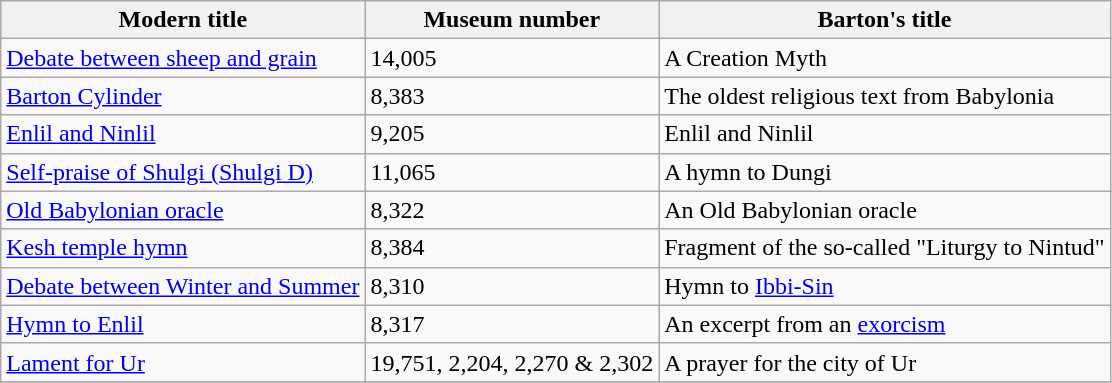<table class="wikitable">
<tr>
<th>Modern title</th>
<th>Museum number</th>
<th>Barton's title</th>
</tr>
<tr>
<td><a href='#'>Debate between sheep and grain</a></td>
<td>14,005</td>
<td>A Creation Myth</td>
</tr>
<tr>
<td><a href='#'>Barton Cylinder</a></td>
<td>8,383</td>
<td>The oldest religious text from Babylonia</td>
</tr>
<tr>
<td><a href='#'>Enlil and Ninlil</a></td>
<td>9,205</td>
<td>Enlil and Ninlil</td>
</tr>
<tr>
<td><a href='#'>Self-praise of Shulgi (Shulgi D)</a></td>
<td>11,065</td>
<td>A hymn to Dungi</td>
</tr>
<tr>
<td><a href='#'>Old Babylonian oracle</a></td>
<td>8,322</td>
<td>An Old Babylonian oracle</td>
</tr>
<tr>
<td><a href='#'>Kesh temple hymn</a></td>
<td>8,384</td>
<td>Fragment of the so-called "Liturgy to Nintud"</td>
</tr>
<tr>
<td><a href='#'>Debate between Winter and Summer</a></td>
<td>8,310</td>
<td>Hymn to <a href='#'>Ibbi-Sin</a></td>
</tr>
<tr>
<td><a href='#'>Hymn to Enlil</a></td>
<td>8,317</td>
<td>An excerpt from an <a href='#'>exorcism</a></td>
</tr>
<tr>
<td><a href='#'>Lament for Ur</a></td>
<td>19,751, 2,204, 2,270 & 2,302</td>
<td>A prayer for the city of Ur</td>
</tr>
<tr>
</tr>
</table>
